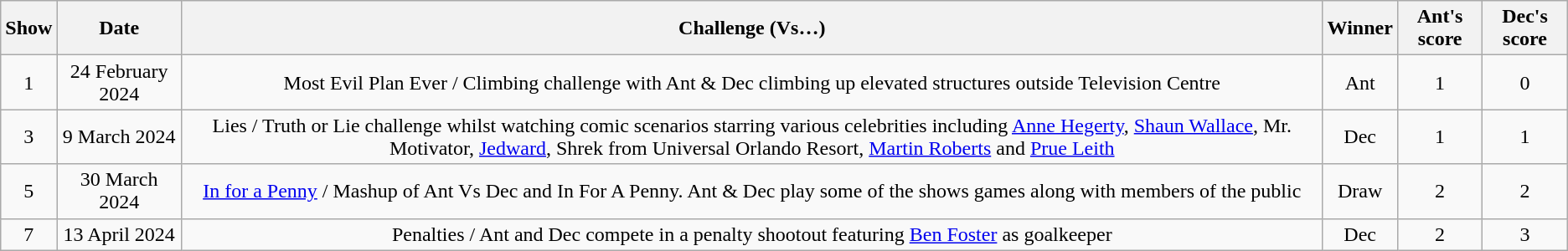<table class="wikitable" style="text-align:center">
<tr>
<th>Show</th>
<th>Date</th>
<th>Challenge (Vs…)</th>
<th>Winner</th>
<th>Ant's score</th>
<th>Dec's score</th>
</tr>
<tr>
<td>1</td>
<td>24 February 2024</td>
<td>Most Evil Plan Ever / Climbing challenge with Ant & Dec climbing up elevated structures outside Television Centre</td>
<td>Ant</td>
<td>1</td>
<td>0</td>
</tr>
<tr>
<td>3</td>
<td>9 March 2024</td>
<td>Lies / Truth or Lie challenge whilst watching comic scenarios starring various celebrities including <a href='#'>Anne Hegerty</a>, <a href='#'>Shaun Wallace</a>, Mr. Motivator, <a href='#'>Jedward</a>, Shrek from Universal Orlando Resort, <a href='#'>Martin Roberts</a> and <a href='#'>Prue Leith</a></td>
<td>Dec</td>
<td>1</td>
<td>1</td>
</tr>
<tr>
<td>5</td>
<td>30 March 2024</td>
<td><a href='#'>In for a Penny</a> / Mashup of Ant Vs Dec and In For A Penny. Ant & Dec play some of the shows games along with members of the public</td>
<td>Draw</td>
<td>2</td>
<td>2</td>
</tr>
<tr>
<td>7</td>
<td>13 April 2024</td>
<td>Penalties / Ant and Dec compete in a penalty shootout featuring <a href='#'>Ben Foster</a> as goalkeeper</td>
<td>Dec</td>
<td>2</td>
<td>3</td>
</tr>
</table>
